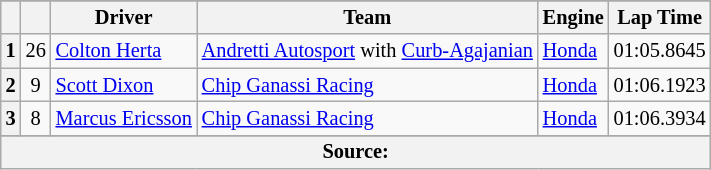<table class="wikitable" style="font-size:85%;">
<tr>
</tr>
<tr>
<th></th>
<th></th>
<th>Driver</th>
<th>Team</th>
<th>Engine</th>
<th>Lap Time</th>
</tr>
<tr>
<th>1</th>
<td align="center">26</td>
<td> <a href='#'>Colton Herta</a> <strong></strong></td>
<td><a href='#'>Andretti Autosport</a> with <a href='#'>Curb-Agajanian</a></td>
<td><a href='#'>Honda</a></td>
<td>01:05.8645</td>
</tr>
<tr>
<th>2</th>
<td align="center">9</td>
<td> <a href='#'>Scott Dixon</a> <strong></strong></td>
<td><a href='#'>Chip Ganassi Racing</a></td>
<td><a href='#'>Honda</a></td>
<td>01:06.1923</td>
</tr>
<tr>
<th>3</th>
<td align="center">8</td>
<td> <a href='#'>Marcus Ericsson</a></td>
<td><a href='#'>Chip Ganassi Racing</a></td>
<td><a href='#'>Honda</a></td>
<td>01:06.3934</td>
</tr>
<tr>
</tr>
<tr class="sortbottom">
<th colspan="6">Source:</th>
</tr>
</table>
